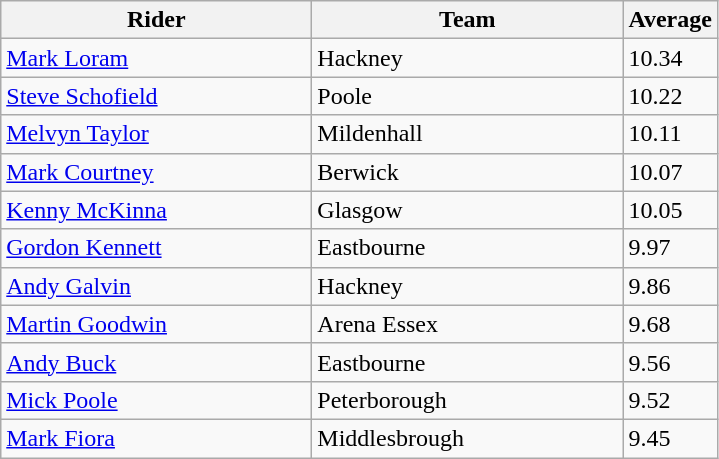<table class="wikitable" style="font-size: 100%">
<tr>
<th width=200>Rider</th>
<th width=200>Team</th>
<th width=40>Average</th>
</tr>
<tr>
<td align="left"><a href='#'>Mark Loram</a></td>
<td>Hackney</td>
<td>10.34</td>
</tr>
<tr>
<td align="left"><a href='#'>Steve Schofield</a></td>
<td>Poole</td>
<td>10.22</td>
</tr>
<tr>
<td align="left"><a href='#'>Melvyn Taylor</a></td>
<td>Mildenhall</td>
<td>10.11</td>
</tr>
<tr>
<td align="left"><a href='#'>Mark Courtney</a></td>
<td>Berwick</td>
<td>10.07</td>
</tr>
<tr>
<td align="left"><a href='#'>Kenny McKinna</a></td>
<td>Glasgow</td>
<td>10.05</td>
</tr>
<tr>
<td align="left"><a href='#'>Gordon Kennett</a></td>
<td>Eastbourne</td>
<td>9.97</td>
</tr>
<tr>
<td align="left"><a href='#'>Andy Galvin</a></td>
<td>Hackney</td>
<td>9.86</td>
</tr>
<tr>
<td align="left"><a href='#'>Martin Goodwin</a></td>
<td>Arena Essex</td>
<td>9.68</td>
</tr>
<tr>
<td align="left"><a href='#'>Andy Buck</a></td>
<td>Eastbourne</td>
<td>9.56</td>
</tr>
<tr>
<td align="left"><a href='#'>Mick Poole</a></td>
<td>Peterborough</td>
<td>9.52</td>
</tr>
<tr>
<td align="left"><a href='#'>Mark Fiora</a></td>
<td>Middlesbrough</td>
<td>9.45</td>
</tr>
</table>
